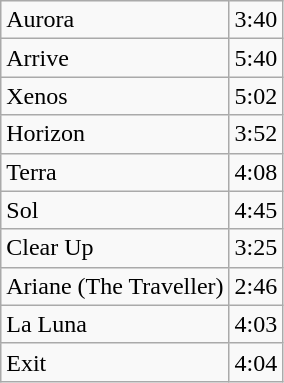<table class="wikitable">
<tr>
<td>Aurora</td>
<td>3:40</td>
</tr>
<tr>
<td>Arrive</td>
<td>5:40</td>
</tr>
<tr>
<td>Xenos</td>
<td>5:02</td>
</tr>
<tr>
<td>Horizon</td>
<td>3:52</td>
</tr>
<tr>
<td>Terra</td>
<td>4:08</td>
</tr>
<tr>
<td>Sol</td>
<td>4:45</td>
</tr>
<tr>
<td>Clear Up</td>
<td>3:25</td>
</tr>
<tr>
<td>Ariane (The Traveller)</td>
<td>2:46</td>
</tr>
<tr>
<td>La Luna</td>
<td>4:03</td>
</tr>
<tr>
<td>Exit</td>
<td>4:04</td>
</tr>
</table>
